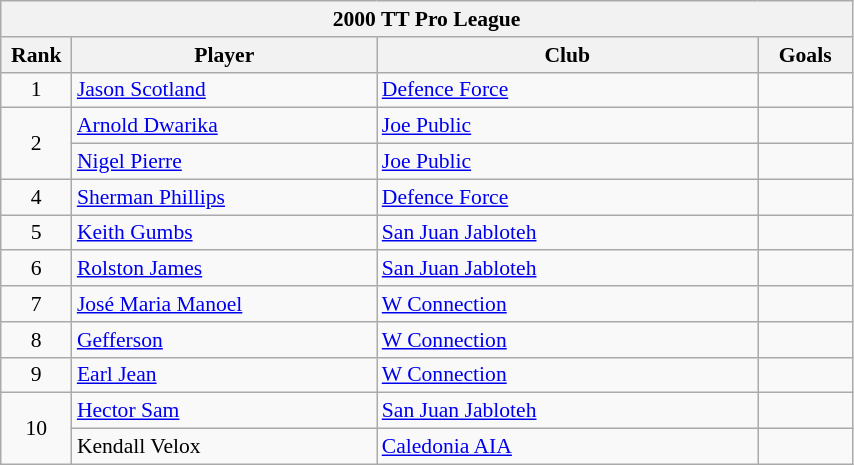<table class="collapsible wikitable collapsed" width=45%; style="font-size:90%;">
<tr>
<th colspan="4">2000 TT Pro League</th>
</tr>
<tr>
<th width=1%>Rank</th>
<th width=16%>Player</th>
<th width=20%>Club</th>
<th width=3%>Goals</th>
</tr>
<tr>
<td rowspan=1 align=center>1</td>
<td> <a href='#'>Jason Scotland</a></td>
<td><a href='#'>Defence Force</a></td>
<td></td>
</tr>
<tr>
<td rowspan=2 align=center>2</td>
<td> <a href='#'>Arnold Dwarika</a></td>
<td><a href='#'>Joe Public</a></td>
<td></td>
</tr>
<tr>
<td> <a href='#'>Nigel Pierre</a></td>
<td><a href='#'>Joe Public</a></td>
<td></td>
</tr>
<tr>
<td rowspan=1 align=center>4</td>
<td> <a href='#'>Sherman Phillips</a></td>
<td><a href='#'>Defence Force</a></td>
<td></td>
</tr>
<tr>
<td rowspan=1 align=center>5</td>
<td> <a href='#'>Keith Gumbs</a></td>
<td><a href='#'>San Juan Jabloteh</a></td>
<td></td>
</tr>
<tr>
<td rowspan=1 align=center>6</td>
<td> <a href='#'>Rolston James</a></td>
<td><a href='#'>San Juan Jabloteh</a></td>
<td></td>
</tr>
<tr>
<td rowspan=1 align=center>7</td>
<td> <a href='#'>José Maria Manoel</a></td>
<td><a href='#'>W Connection</a></td>
<td></td>
</tr>
<tr>
<td rowspan=1 align=center>8</td>
<td> <a href='#'>Gefferson</a></td>
<td><a href='#'>W Connection</a></td>
<td></td>
</tr>
<tr>
<td rowspan=1 align=center>9</td>
<td> <a href='#'>Earl Jean</a></td>
<td><a href='#'>W Connection</a></td>
<td></td>
</tr>
<tr>
<td rowspan=2 align=center>10</td>
<td> <a href='#'>Hector Sam</a></td>
<td><a href='#'>San Juan Jabloteh</a></td>
<td></td>
</tr>
<tr>
<td> Kendall Velox</td>
<td><a href='#'>Caledonia AIA</a></td>
<td></td>
</tr>
</table>
